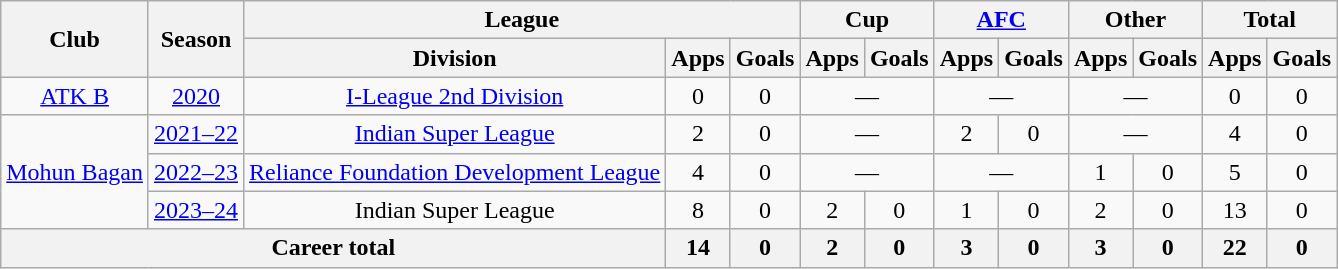<table class="wikitable" style="text-align: center;">
<tr>
<th rowspan="2">Club</th>
<th rowspan="2">Season</th>
<th colspan="3">League</th>
<th colspan="2">Cup</th>
<th colspan="2"><a href='#'>AFC</a></th>
<th colspan="2">Other</th>
<th colspan="2">Total</th>
</tr>
<tr>
<th>Division</th>
<th>Apps</th>
<th>Goals</th>
<th>Apps</th>
<th>Goals</th>
<th>Apps</th>
<th>Goals</th>
<th>Apps</th>
<th>Goals</th>
<th>Apps</th>
<th>Goals</th>
</tr>
<tr>
<td rowspan="1"><a href='#'>ATK B</a></td>
<td><a href='#'>2020</a></td>
<td rowspan="1"><a href='#'>I-League 2nd Division</a></td>
<td>0</td>
<td>0</td>
<td colspan="2">—</td>
<td colspan="2">—</td>
<td colspan="2">—</td>
<td>0</td>
<td>0</td>
</tr>
<tr>
<td rowspan="3"><a href='#'>Mohun Bagan</a></td>
<td><a href='#'>2021–22</a></td>
<td><a href='#'>Indian Super League</a></td>
<td>2</td>
<td>0</td>
<td colspan="2">—</td>
<td>2</td>
<td>0</td>
<td colspan="2">—</td>
<td>4</td>
<td>0</td>
</tr>
<tr>
<td><a href='#'>2022–23</a></td>
<td><a href='#'>Reliance Foundation Development League</a></td>
<td>4</td>
<td>0</td>
<td colspan="2">—</td>
<td colspan="2">—</td>
<td>1</td>
<td>0</td>
<td>5</td>
<td>0</td>
</tr>
<tr>
<td><a href='#'>2023–24</a></td>
<td>Indian Super League</td>
<td>8</td>
<td>0</td>
<td>2</td>
<td>0</td>
<td>1</td>
<td>0</td>
<td>2</td>
<td>0</td>
<td>13</td>
<td>0</td>
</tr>
<tr>
<th colspan="3">Career total</th>
<th>14</th>
<th>0</th>
<th>2</th>
<th>0</th>
<th>3</th>
<th>0</th>
<th>3</th>
<th>0</th>
<th>22</th>
<th>0</th>
</tr>
</table>
